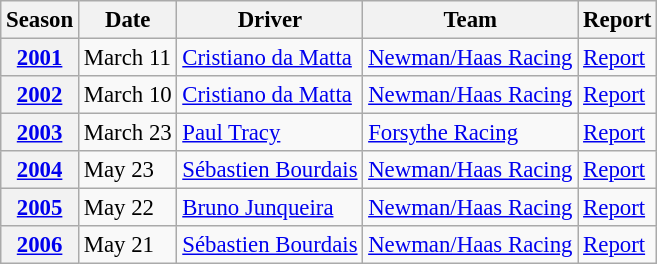<table class="wikitable" style="font-size: 95%;">
<tr>
<th>Season</th>
<th>Date</th>
<th>Driver</th>
<th>Team</th>
<th>Report</th>
</tr>
<tr>
<th><a href='#'>2001</a></th>
<td>March 11</td>
<td> <a href='#'>Cristiano da Matta</a></td>
<td><a href='#'>Newman/Haas Racing</a></td>
<td><a href='#'>Report</a></td>
</tr>
<tr>
<th><a href='#'>2002</a></th>
<td>March 10</td>
<td> <a href='#'>Cristiano da Matta</a></td>
<td><a href='#'>Newman/Haas Racing</a></td>
<td><a href='#'>Report</a></td>
</tr>
<tr>
<th><a href='#'>2003</a></th>
<td>March 23</td>
<td> <a href='#'>Paul Tracy</a></td>
<td><a href='#'>Forsythe Racing</a></td>
<td><a href='#'>Report</a></td>
</tr>
<tr>
<th><a href='#'>2004</a></th>
<td>May 23</td>
<td> <a href='#'>Sébastien Bourdais</a></td>
<td><a href='#'>Newman/Haas Racing</a></td>
<td><a href='#'>Report</a></td>
</tr>
<tr>
<th><a href='#'>2005</a></th>
<td>May 22</td>
<td> <a href='#'>Bruno Junqueira</a></td>
<td><a href='#'>Newman/Haas Racing</a></td>
<td><a href='#'>Report</a></td>
</tr>
<tr>
<th><a href='#'>2006</a></th>
<td>May 21</td>
<td> <a href='#'>Sébastien Bourdais</a></td>
<td><a href='#'>Newman/Haas Racing</a></td>
<td><a href='#'>Report</a></td>
</tr>
</table>
